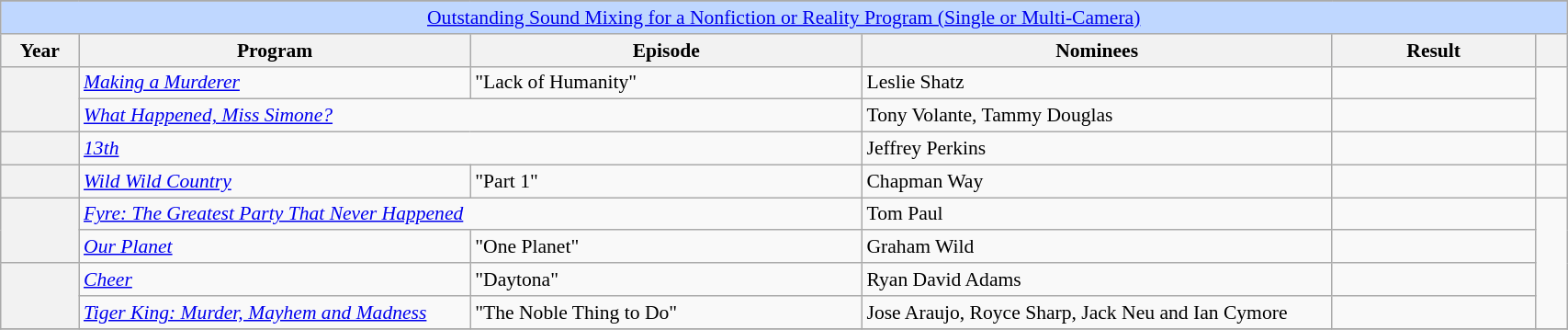<table class="wikitable plainrowheaders" style="font-size: 90%" width=90%>
<tr>
</tr>
<tr ---- bgcolor="#bfd7ff">
<td colspan=6 align=center><a href='#'>Outstanding Sound Mixing for a Nonfiction or Reality Program (Single or Multi-Camera)</a></td>
</tr>
<tr ---- bgcolor="#ebf5ff">
<th width="5%">Year</th>
<th width="25%">Program</th>
<th width="25%">Episode</th>
<th width="30%">Nominees</th>
<th width="13%">Result</th>
<th width="5%"></th>
</tr>
<tr>
<th scope=row rowspan="2"></th>
<td><em><a href='#'>Making a Murderer</a></em></td>
<td>"Lack of Humanity"</td>
<td>Leslie Shatz</td>
<td></td>
<td rowspan="2"></td>
</tr>
<tr>
<td colspan="2"><em><a href='#'>What Happened, Miss Simone?</a></em></td>
<td>Tony Volante, Tammy Douglas</td>
<td></td>
</tr>
<tr>
<th scope=row></th>
<td colspan="2"><em><a href='#'>13th</a></em></td>
<td>Jeffrey Perkins</td>
<td></td>
<td></td>
</tr>
<tr>
<th scope=row></th>
<td><em><a href='#'>Wild Wild Country</a></em></td>
<td>"Part 1"</td>
<td>Chapman Way</td>
<td></td>
<td></td>
</tr>
<tr>
<th scope=row rowspan="2"></th>
<td colspan="2"><em><a href='#'>Fyre: The Greatest Party That Never Happened</a></em></td>
<td>Tom Paul</td>
<td></td>
<td rowspan="4"></td>
</tr>
<tr>
<td><em><a href='#'>Our Planet</a></em></td>
<td>"One Planet"</td>
<td>Graham Wild</td>
<td></td>
</tr>
<tr>
<th scope=row rowspan="2"></th>
<td><em><a href='#'>Cheer</a></em></td>
<td>"Daytona"</td>
<td>Ryan David Adams</td>
<td></td>
</tr>
<tr>
<td><em><a href='#'>Tiger King: Murder, Mayhem and Madness</a></em></td>
<td>"The Noble Thing to Do"</td>
<td>Jose Araujo, Royce Sharp, Jack Neu and Ian Cymore</td>
<td></td>
</tr>
<tr>
</tr>
</table>
